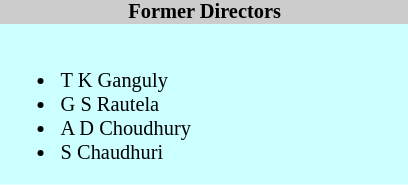<table class="toccolours" style="float: right; margin-right: 1em; font-size: 85%; background:#CCFFFF; color:black; width:20em; max-width: 25%;" cellspacing="0" cellpadding="0">
<tr>
<th style="background-color:#cccccc;">Former Directors</th>
</tr>
<tr>
<td style="text-align: left;"><br><ul><li>T K Ganguly</li><li>G S Rautela</li><li>A D Choudhury</li><li>S Chaudhuri</li></ul></td>
</tr>
</table>
